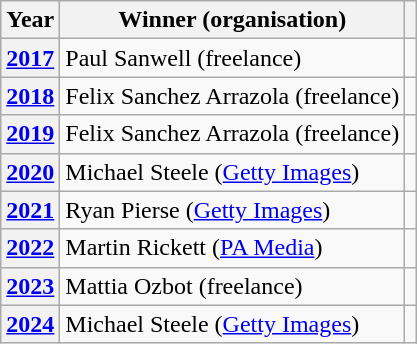<table class="wikitable sortable">
<tr>
<th scope="col">Year</th>
<th scope="col">Winner (organisation)</th>
<th scope="col" class="unsortable"></th>
</tr>
<tr>
<th scope="row"><a href='#'>2017</a></th>
<td> Paul Sanwell (freelance)</td>
<td align=center></td>
</tr>
<tr>
<th scope="row"><a href='#'>2018</a></th>
<td> Felix Sanchez Arrazola (freelance)</td>
<td align=center></td>
</tr>
<tr>
<th scope="row"><a href='#'>2019</a></th>
<td> Felix Sanchez Arrazola (freelance)</td>
<td align=center></td>
</tr>
<tr>
<th scope="row"><a href='#'>2020</a></th>
<td> Michael Steele (<a href='#'>Getty Images</a>)</td>
<td align=center></td>
</tr>
<tr>
<th scope="row"><a href='#'>2021</a></th>
<td> Ryan Pierse (<a href='#'>Getty Images</a>)</td>
<td align=center></td>
</tr>
<tr>
<th scope="row"><a href='#'>2022</a></th>
<td> Martin Rickett (<a href='#'>PA Media</a>)</td>
<td align=center></td>
</tr>
<tr>
<th scope="row"><a href='#'>2023</a></th>
<td> Mattia Ozbot (freelance)</td>
<td style="text-align:center;"></td>
</tr>
<tr>
<th scope="row"><a href='#'>2024</a></th>
<td> Michael Steele (<a href='#'>Getty Images</a>)</td>
<td style="text-align:center;"></td>
</tr>
</table>
